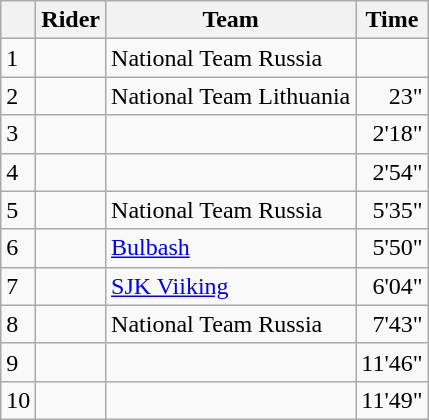<table class="wikitable">
<tr>
<th></th>
<th>Rider</th>
<th>Team</th>
<th>Time</th>
</tr>
<tr>
<td>1</td>
<td> </td>
<td>National Team Russia</td>
<td align=right></td>
</tr>
<tr>
<td>2</td>
<td></td>
<td>National Team Lithuania</td>
<td align=right>23"</td>
</tr>
<tr>
<td>3</td>
<td></td>
<td></td>
<td align=right>2'18"</td>
</tr>
<tr>
<td>4</td>
<td></td>
<td></td>
<td align=right>2'54"</td>
</tr>
<tr>
<td>5</td>
<td></td>
<td>National Team Russia</td>
<td align=right>5'35"</td>
</tr>
<tr>
<td>6</td>
<td></td>
<td><a href='#'>Bulbash</a></td>
<td align=right>5'50"</td>
</tr>
<tr>
<td>7</td>
<td></td>
<td><a href='#'>SJK Viiking</a></td>
<td align=right>6'04"</td>
</tr>
<tr>
<td>8</td>
<td></td>
<td>National Team Russia</td>
<td align=right>7'43"</td>
</tr>
<tr>
<td>9</td>
<td></td>
<td></td>
<td align=right>11'46"</td>
</tr>
<tr>
<td>10</td>
<td></td>
<td></td>
<td align=right>11'49"</td>
</tr>
</table>
